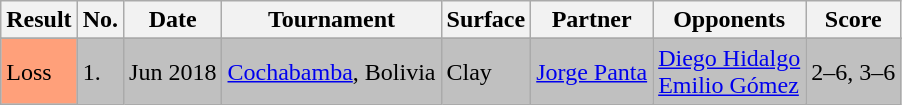<table class=wikitable style=font-size:100%>
<tr>
<th>Result</th>
<th>No.</th>
<th>Date</th>
<th>Tournament</th>
<th>Surface</th>
<th>Partner</th>
<th>Opponents</th>
<th>Score</th>
</tr>
<tr>
</tr>
<tr bgcolor=silver>
<td bgcolor=#ffa07a>Loss</td>
<td>1.</td>
<td>Jun 2018</td>
<td><a href='#'>Cochabamba</a>, Bolivia</td>
<td>Clay</td>
<td> <a href='#'>Jorge Panta</a></td>
<td> <a href='#'>Diego Hidalgo</a><br> <a href='#'>Emilio Gómez</a></td>
<td>2–6, 3–6</td>
</tr>
</table>
